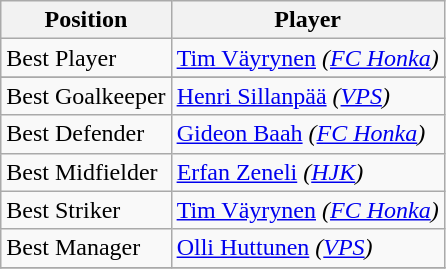<table class="wikitable">
<tr>
<th>Position</th>
<th>Player</th>
</tr>
<tr>
<td>Best Player</td>
<td> <a href='#'>Tim Väyrynen</a> <em>(<a href='#'>FC Honka</a>)</em></td>
</tr>
<tr>
</tr>
<tr>
<td>Best Goalkeeper</td>
<td> <a href='#'>Henri Sillanpää</a> <em>(<a href='#'>VPS</a>)</em></td>
</tr>
<tr>
<td>Best Defender</td>
<td> <a href='#'>Gideon Baah</a> <em>(<a href='#'>FC Honka</a>)</em></td>
</tr>
<tr>
<td>Best Midfielder</td>
<td> <a href='#'>Erfan Zeneli</a> <em>(<a href='#'>HJK</a>)</em></td>
</tr>
<tr>
<td>Best Striker</td>
<td> <a href='#'>Tim Väyrynen</a> <em>(<a href='#'>FC Honka</a>)</em></td>
</tr>
<tr>
<td>Best Manager</td>
<td> <a href='#'>Olli Huttunen</a> <em>(<a href='#'>VPS</a>)</em></td>
</tr>
<tr>
</tr>
</table>
